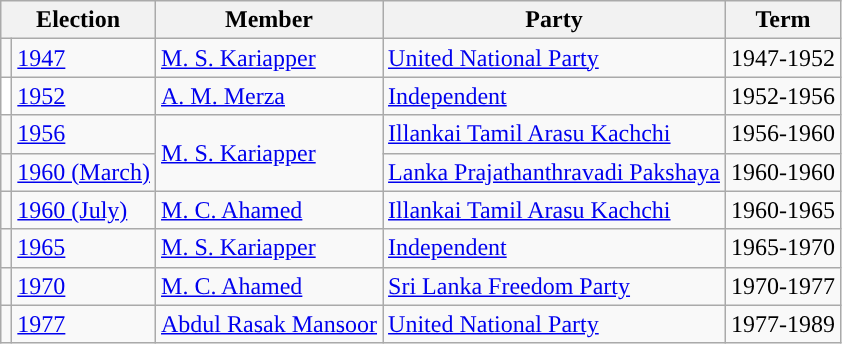<table class="wikitable">
<tr>
<th colspan="2">Election</th>
<th>Member</th>
<th>Party</th>
<th>Term</th>
</tr>
<tr>
<td style="background-color: "></td>
<td><a href='#'>1947</a></td>
<td><a href='#'>M. S. Kariapper</a></td>
<td><a href='#'>United National Party</a></td>
<td>1947-1952</td>
</tr>
<tr>
<td style="background-color: white"></td>
<td><a href='#'>1952</a></td>
<td><a href='#'>A. M. Merza</a></td>
<td><a href='#'>Independent</a></td>
<td>1952-1956</td>
</tr>
<tr>
<td style="background-color: "></td>
<td><a href='#'>1956</a></td>
<td rowspan ="2"><a href='#'>M. S. Kariapper</a></td>
<td><a href='#'>Illankai Tamil Arasu Kachchi</a></td>
<td>1956-1960</td>
</tr>
<tr>
<td style="background-color: "></td>
<td><a href='#'>1960 (March)</a></td>
<td><a href='#'>Lanka Prajathanthravadi Pakshaya</a></td>
<td>1960-1960</td>
</tr>
<tr>
<td style="background-color: "></td>
<td><a href='#'>1960 (July)</a></td>
<td><a href='#'>M. C. Ahamed</a></td>
<td><a href='#'>Illankai Tamil Arasu Kachchi</a></td>
<td>1960-1965</td>
</tr>
<tr>
<td style="background-color: "></td>
<td><a href='#'>1965</a></td>
<td><a href='#'>M. S. Kariapper</a></td>
<td><a href='#'>Independent</a></td>
<td>1965-1970</td>
</tr>
<tr>
<td style="background-color: "></td>
<td><a href='#'>1970</a></td>
<td><a href='#'>M. C. Ahamed</a></td>
<td><a href='#'>Sri Lanka Freedom Party</a></td>
<td>1970-1977</td>
</tr>
<tr>
<td style="background-color: "></td>
<td><a href='#'>1977</a></td>
<td><a href='#'>Abdul Rasak Mansoor</a></td>
<td><a href='#'>United National Party</a></td>
<td>1977-1989</td>
</tr>
</table>
